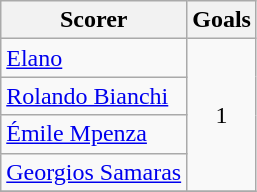<table class="wikitable">
<tr>
<th>Scorer</th>
<th>Goals</th>
</tr>
<tr>
<td> <a href='#'>Elano</a></td>
<td rowspan="4" align=center>1</td>
</tr>
<tr>
<td> <a href='#'>Rolando Bianchi</a></td>
</tr>
<tr>
<td> <a href='#'>Émile Mpenza</a></td>
</tr>
<tr>
<td> <a href='#'>Georgios Samaras</a></td>
</tr>
<tr>
</tr>
</table>
